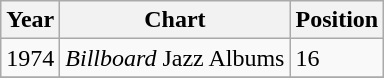<table class="wikitable">
<tr>
<th>Year</th>
<th>Chart</th>
<th>Position</th>
</tr>
<tr>
<td>1974</td>
<td><em>Billboard</em> Jazz Albums</td>
<td>16</td>
</tr>
<tr>
</tr>
</table>
